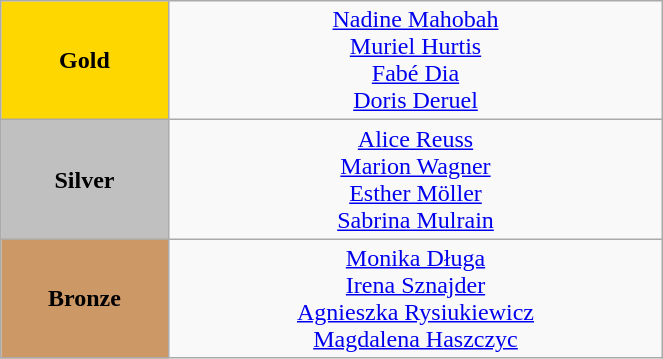<table class="wikitable" style="text-align:center; " width="35%">
<tr>
<td bgcolor="gold"><strong>Gold</strong></td>
<td><a href='#'>Nadine Mahobah</a><br><a href='#'>Muriel Hurtis</a><br><a href='#'>Fabé Dia</a><br><a href='#'>Doris Deruel</a><br>  <small><em></em></small></td>
</tr>
<tr>
<td bgcolor="silver"><strong>Silver</strong></td>
<td><a href='#'>Alice Reuss</a><br><a href='#'>Marion Wagner</a><br><a href='#'>Esther Möller</a><br><a href='#'>Sabrina Mulrain</a><br>  <small><em></em></small></td>
</tr>
<tr>
<td bgcolor="CC9966"><strong>Bronze</strong></td>
<td><a href='#'>Monika Długa</a><br><a href='#'>Irena Sznajder</a><br><a href='#'>Agnieszka Rysiukiewicz</a><br><a href='#'>Magdalena Haszczyc</a><br>  <small><em></em></small></td>
</tr>
</table>
